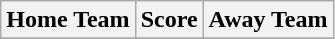<table class="wikitable" style="text-align: center">
<tr>
<th>Home Team</th>
<th>Score</th>
<th>Away Team</th>
</tr>
<tr>
</tr>
</table>
